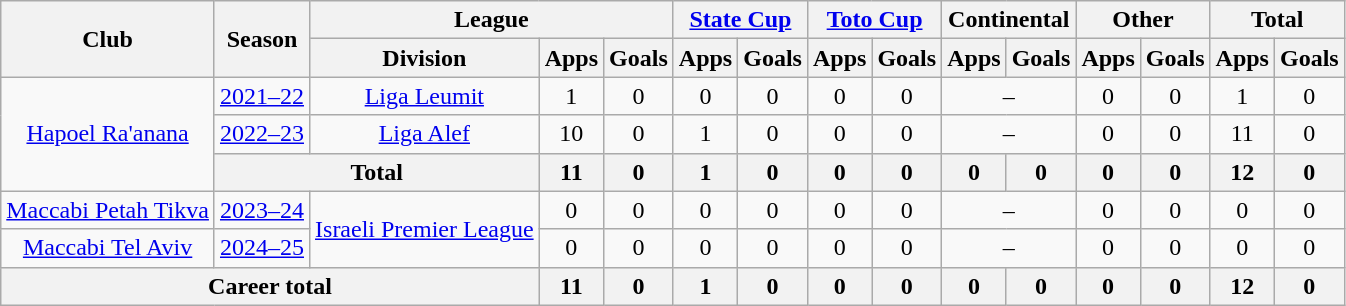<table class="wikitable" style="text-align: center">
<tr>
<th rowspan="2">Club</th>
<th rowspan="2">Season</th>
<th colspan="3">League</th>
<th colspan="2"><a href='#'>State Cup</a></th>
<th colspan="2"><a href='#'>Toto Cup</a></th>
<th colspan="2">Continental</th>
<th colspan="2">Other</th>
<th colspan="2">Total</th>
</tr>
<tr>
<th>Division</th>
<th>Apps</th>
<th>Goals</th>
<th>Apps</th>
<th>Goals</th>
<th>Apps</th>
<th>Goals</th>
<th>Apps</th>
<th>Goals</th>
<th>Apps</th>
<th>Goals</th>
<th>Apps</th>
<th>Goals</th>
</tr>
<tr>
<td rowspan="3"><a href='#'>Hapoel Ra'anana</a></td>
<td><a href='#'>2021–22</a></td>
<td><a href='#'>Liga Leumit</a></td>
<td>1</td>
<td>0</td>
<td>0</td>
<td>0</td>
<td>0</td>
<td>0</td>
<td colspan="2">–</td>
<td>0</td>
<td>0</td>
<td>1</td>
<td>0</td>
</tr>
<tr>
<td><a href='#'>2022–23</a></td>
<td><a href='#'>Liga Alef</a></td>
<td>10</td>
<td>0</td>
<td>1</td>
<td>0</td>
<td>0</td>
<td>0</td>
<td colspan="2">–</td>
<td>0</td>
<td>0</td>
<td>11</td>
<td>0</td>
</tr>
<tr>
<th colspan="2"><strong>Total</strong></th>
<th>11</th>
<th>0</th>
<th>1</th>
<th>0</th>
<th>0</th>
<th>0</th>
<th>0</th>
<th>0</th>
<th>0</th>
<th>0</th>
<th>12</th>
<th>0</th>
</tr>
<tr>
<td rowspan="1"><a href='#'>Maccabi Petah Tikva</a></td>
<td><a href='#'>2023–24</a></td>
<td rowspan="2"><a href='#'>Israeli Premier League</a></td>
<td>0</td>
<td>0</td>
<td>0</td>
<td>0</td>
<td>0</td>
<td>0</td>
<td colspan="2">–</td>
<td>0</td>
<td>0</td>
<td>0</td>
<td>0</td>
</tr>
<tr>
<td rowspan="1"><a href='#'>Maccabi Tel Aviv</a></td>
<td><a href='#'>2024–25</a></td>
<td>0</td>
<td>0</td>
<td>0</td>
<td>0</td>
<td>0</td>
<td>0</td>
<td colspan="2">–</td>
<td>0</td>
<td>0</td>
<td>0</td>
<td>0</td>
</tr>
<tr>
<th colspan="3"><strong>Career total</strong></th>
<th>11</th>
<th>0</th>
<th>1</th>
<th>0</th>
<th>0</th>
<th>0</th>
<th>0</th>
<th>0</th>
<th>0</th>
<th>0</th>
<th>12</th>
<th>0</th>
</tr>
</table>
